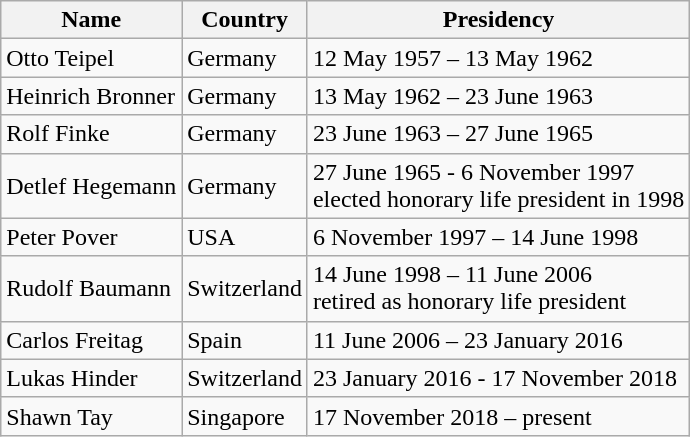<table class="wikitable">
<tr>
<th>Name</th>
<th>Country</th>
<th>Presidency</th>
</tr>
<tr>
<td>Otto Teipel</td>
<td>Germany</td>
<td>12 May 1957 – 13 May 1962</td>
</tr>
<tr>
<td>Heinrich Bronner</td>
<td>Germany</td>
<td>13 May 1962 – 23 June 1963</td>
</tr>
<tr>
<td>Rolf Finke</td>
<td>Germany</td>
<td>23 June 1963 – 27 June 1965</td>
</tr>
<tr>
<td>Detlef Hegemann</td>
<td>Germany</td>
<td>27 June 1965 - 6 November 1997<br>elected honorary life president in 1998</td>
</tr>
<tr>
<td>Peter Pover</td>
<td>USA</td>
<td>6 November 1997 – 14 June 1998</td>
</tr>
<tr>
<td>Rudolf Baumann</td>
<td>Switzerland</td>
<td>14 June 1998 – 11 June 2006<br>retired as honorary life president</td>
</tr>
<tr>
<td>Carlos Freitag</td>
<td>Spain</td>
<td>11 June 2006 – 23 January 2016</td>
</tr>
<tr>
<td>Lukas Hinder</td>
<td>Switzerland</td>
<td>23 January 2016 - 17 November 2018</td>
</tr>
<tr>
<td>Shawn Tay</td>
<td>Singapore</td>
<td>17 November 2018 – present</td>
</tr>
</table>
